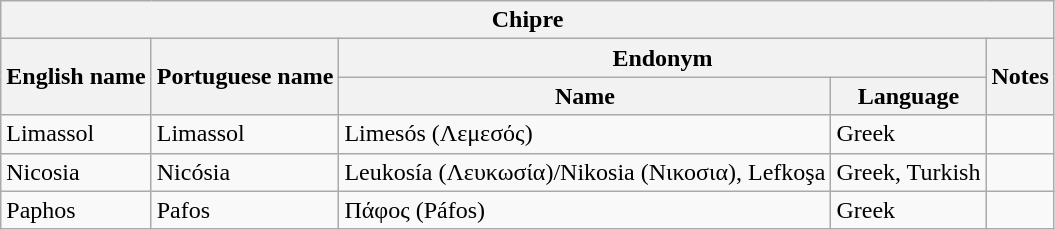<table class="wikitable sortable">
<tr>
<th colspan="5"> Chipre</th>
</tr>
<tr>
<th rowspan="2">English name</th>
<th rowspan="2">Portuguese name</th>
<th colspan="2">Endonym</th>
<th rowspan="2">Notes</th>
</tr>
<tr>
<th>Name</th>
<th>Language</th>
</tr>
<tr>
<td>Limassol</td>
<td>Limassol</td>
<td>Limesós (Λεμεσός)</td>
<td>Greek</td>
<td></td>
</tr>
<tr>
<td>Nicosia</td>
<td>Nicósia</td>
<td>Leukosía (Λευκωσία)/Nikosia (Νικοσια), Lefkoşa</td>
<td>Greek, Turkish</td>
<td></td>
</tr>
<tr>
<td>Paphos</td>
<td>Pafos</td>
<td>Πάφος (Páfos)</td>
<td>Greek</td>
<td></td>
</tr>
</table>
